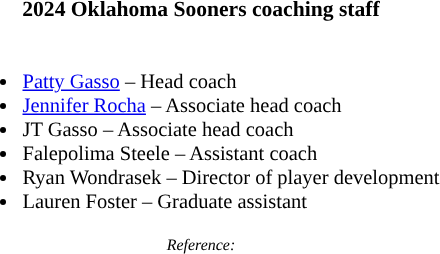<table class="toccolours" style="border-collapse:collapse; font-size:90%;">
<tr>
<th colspan=9>2024 Oklahoma Sooners coaching staff</th>
</tr>
<tr>
<td style="text-align: left; font-size: 95%;" valign="top"><br><ul><li><a href='#'>Patty Gasso</a> – Head coach</li><li><a href='#'>Jennifer Rocha</a> – Associate head coach</li><li>JT Gasso –  Associate head  coach</li><li>Falepolima Steele – Assistant coach</li><li>Ryan Wondrasek – Director of player development</li><li>Lauren Foster – Graduate assistant</li></ul></td>
</tr>
<tr>
<td colspan="4"  style="font-size:8pt; text-align:center;"><em>Reference:</em></td>
</tr>
</table>
